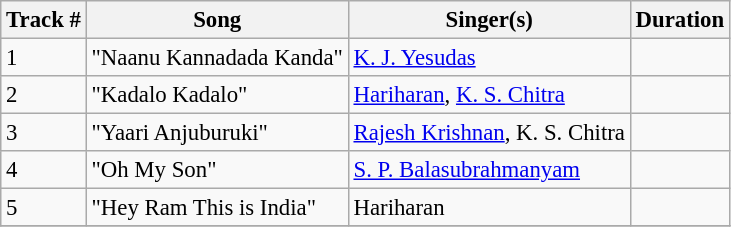<table class="wikitable" style="font-size:95%;">
<tr>
<th>Track #</th>
<th>Song</th>
<th>Singer(s)</th>
<th>Duration</th>
</tr>
<tr>
<td>1</td>
<td>"Naanu Kannadada Kanda"</td>
<td><a href='#'>K. J. Yesudas</a></td>
<td></td>
</tr>
<tr>
<td>2</td>
<td>"Kadalo Kadalo"</td>
<td><a href='#'>Hariharan</a>, <a href='#'>K. S. Chitra</a></td>
<td></td>
</tr>
<tr>
<td>3</td>
<td>"Yaari Anjuburuki"</td>
<td><a href='#'>Rajesh Krishnan</a>, K. S. Chitra</td>
<td></td>
</tr>
<tr>
<td>4</td>
<td>"Oh My Son"</td>
<td><a href='#'>S. P. Balasubrahmanyam</a></td>
<td></td>
</tr>
<tr>
<td>5</td>
<td>"Hey Ram This is India"</td>
<td>Hariharan</td>
<td></td>
</tr>
<tr>
</tr>
</table>
